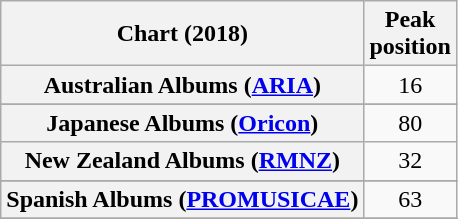<table class="wikitable sortable plainrowheaders" style="text-align:center">
<tr>
<th scope="col">Chart (2018)</th>
<th scope="col">Peak<br> position</th>
</tr>
<tr>
<th scope="row">Australian Albums (<a href='#'>ARIA</a>)</th>
<td>16</td>
</tr>
<tr>
</tr>
<tr>
</tr>
<tr>
</tr>
<tr>
</tr>
<tr>
</tr>
<tr>
</tr>
<tr>
<th scope="row">Japanese Albums (<a href='#'>Oricon</a>)</th>
<td>80</td>
</tr>
<tr>
<th scope="row">New Zealand Albums (<a href='#'>RMNZ</a>)</th>
<td>32</td>
</tr>
<tr>
</tr>
<tr>
<th scope="row">Spanish Albums (<a href='#'>PROMUSICAE</a>)</th>
<td>63</td>
</tr>
<tr>
</tr>
<tr>
</tr>
<tr>
</tr>
<tr>
</tr>
<tr>
</tr>
<tr>
</tr>
</table>
